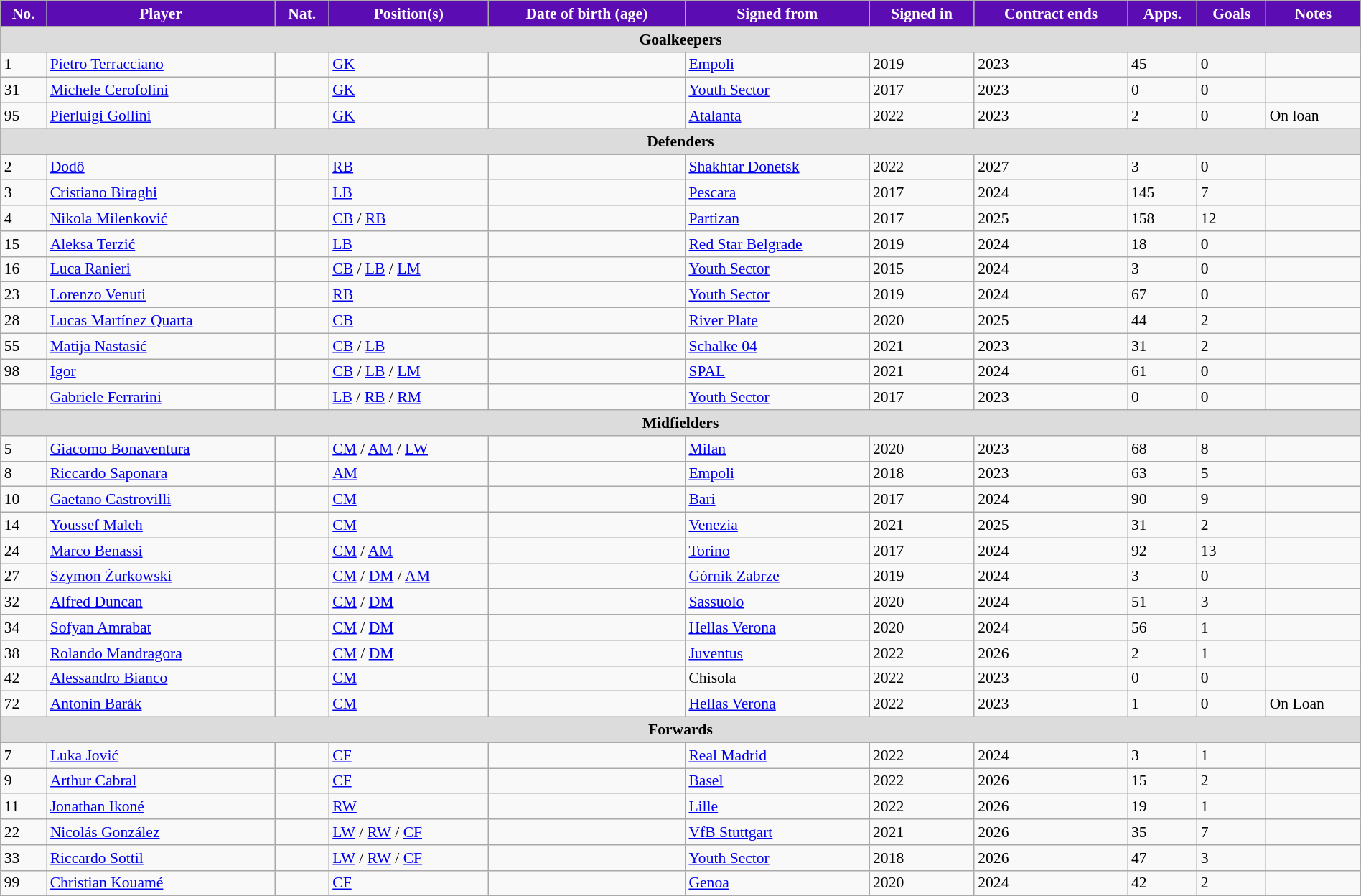<table class="wikitable" style="text-align:left; font-size:90%; width:100%;">
<tr>
<th style="background:#5B0CB3; color:white; text-align:center;">No.</th>
<th style="background:#5B0CB3; color:white; text-align:center;">Player</th>
<th style="background:#5B0CB3; color:white; text-align:center;">Nat.</th>
<th style="background:#5B0CB3; color:white; text-align:center;">Position(s)</th>
<th style="background:#5B0CB3; color:white; text-align:center;">Date of birth (age)</th>
<th style="background:#5B0CB3; color:white; text-align:center;">Signed from</th>
<th style="background:#5B0CB3; color:white; text-align:center;">Signed in</th>
<th style="background:#5B0CB3; color:white; text-align:center;">Contract ends</th>
<th style="background:#5B0CB3; color:white; text-align:center;">Apps.</th>
<th style="background:#5B0CB3; color:white; text-align:center;">Goals</th>
<th style="background:#5B0CB3; color:white; text-align:center;">Notes</th>
</tr>
<tr>
<th colspan=11 style="background:#DCDCDC; text-align:center;">Goalkeepers</th>
</tr>
<tr>
<td>1</td>
<td><a href='#'>Pietro Terracciano</a></td>
<td></td>
<td><a href='#'>GK</a></td>
<td></td>
<td> <a href='#'>Empoli</a></td>
<td>2019</td>
<td>2023</td>
<td>45</td>
<td>0</td>
<td></td>
</tr>
<tr>
<td>31</td>
<td><a href='#'>Michele Cerofolini</a></td>
<td></td>
<td><a href='#'>GK</a></td>
<td></td>
<td> <a href='#'>Youth Sector</a></td>
<td>2017</td>
<td>2023</td>
<td>0</td>
<td>0</td>
<td></td>
</tr>
<tr>
<td>95</td>
<td><a href='#'>Pierluigi Gollini</a></td>
<td></td>
<td><a href='#'>GK</a></td>
<td></td>
<td> <a href='#'>Atalanta</a></td>
<td>2022</td>
<td>2023</td>
<td>2</td>
<td>0</td>
<td>On loan</td>
</tr>
<tr>
<th colspan=11 style="background:#DCDCDC; text-align:center;">Defenders</th>
</tr>
<tr>
<td>2</td>
<td><a href='#'>Dodô</a></td>
<td></td>
<td><a href='#'>RB</a></td>
<td></td>
<td> <a href='#'>Shakhtar Donetsk</a></td>
<td>2022</td>
<td>2027</td>
<td>3</td>
<td>0</td>
<td></td>
</tr>
<tr>
<td>3</td>
<td><a href='#'>Cristiano Biraghi</a></td>
<td></td>
<td><a href='#'>LB</a></td>
<td></td>
<td> <a href='#'>Pescara</a></td>
<td>2017</td>
<td>2024</td>
<td>145</td>
<td>7</td>
<td></td>
</tr>
<tr>
<td>4</td>
<td><a href='#'>Nikola Milenković</a></td>
<td></td>
<td><a href='#'>CB</a> / <a href='#'>RB</a></td>
<td></td>
<td> <a href='#'>Partizan</a></td>
<td>2017</td>
<td>2025</td>
<td>158</td>
<td>12</td>
<td></td>
</tr>
<tr>
<td>15</td>
<td><a href='#'>Aleksa Terzić</a></td>
<td></td>
<td><a href='#'>LB</a></td>
<td></td>
<td> <a href='#'>Red Star Belgrade</a></td>
<td>2019</td>
<td>2024</td>
<td>18</td>
<td>0</td>
<td></td>
</tr>
<tr>
<td>16</td>
<td><a href='#'>Luca Ranieri</a></td>
<td></td>
<td><a href='#'>CB</a> / <a href='#'>LB</a> / <a href='#'>LM</a></td>
<td></td>
<td> <a href='#'>Youth Sector</a></td>
<td>2015</td>
<td>2024</td>
<td>3</td>
<td>0</td>
<td></td>
</tr>
<tr>
<td>23</td>
<td><a href='#'>Lorenzo Venuti</a></td>
<td></td>
<td><a href='#'>RB</a></td>
<td></td>
<td> <a href='#'>Youth Sector</a></td>
<td>2019</td>
<td>2024</td>
<td>67</td>
<td>0</td>
<td></td>
</tr>
<tr>
<td>28</td>
<td><a href='#'>Lucas Martínez Quarta</a></td>
<td></td>
<td><a href='#'>CB</a></td>
<td></td>
<td> <a href='#'>River Plate</a></td>
<td>2020</td>
<td>2025</td>
<td>44</td>
<td>2</td>
<td></td>
</tr>
<tr>
<td>55</td>
<td><a href='#'>Matija Nastasić</a></td>
<td></td>
<td><a href='#'>CB</a> / <a href='#'>LB</a></td>
<td></td>
<td> <a href='#'>Schalke 04</a></td>
<td>2021</td>
<td>2023</td>
<td>31</td>
<td>2</td>
<td></td>
</tr>
<tr>
<td>98</td>
<td><a href='#'>Igor</a></td>
<td></td>
<td><a href='#'>CB</a> / <a href='#'>LB</a> / <a href='#'>LM</a></td>
<td></td>
<td> <a href='#'>SPAL</a></td>
<td>2021</td>
<td>2024</td>
<td>61</td>
<td>0</td>
<td></td>
</tr>
<tr>
<td></td>
<td><a href='#'>Gabriele Ferrarini</a></td>
<td></td>
<td><a href='#'>LB</a> / <a href='#'>RB</a> / <a href='#'>RM</a></td>
<td></td>
<td> <a href='#'>Youth Sector</a></td>
<td>2017</td>
<td>2023</td>
<td>0</td>
<td>0</td>
<td></td>
</tr>
<tr>
<th colspan=11 style="background:#DCDCDC; text-align:center;">Midfielders</th>
</tr>
<tr>
<td>5</td>
<td><a href='#'>Giacomo Bonaventura</a></td>
<td></td>
<td><a href='#'>CM</a> / <a href='#'>AM</a> / <a href='#'>LW</a></td>
<td></td>
<td> <a href='#'>Milan</a></td>
<td>2020</td>
<td>2023</td>
<td>68</td>
<td>8</td>
<td></td>
</tr>
<tr>
<td>8</td>
<td><a href='#'>Riccardo Saponara</a></td>
<td></td>
<td><a href='#'>AM</a></td>
<td></td>
<td> <a href='#'>Empoli</a></td>
<td>2018</td>
<td>2023</td>
<td>63</td>
<td>5</td>
<td></td>
</tr>
<tr>
<td>10</td>
<td><a href='#'>Gaetano Castrovilli</a></td>
<td></td>
<td><a href='#'>CM</a></td>
<td></td>
<td> <a href='#'>Bari</a></td>
<td>2017</td>
<td>2024</td>
<td>90</td>
<td>9</td>
<td></td>
</tr>
<tr>
<td>14</td>
<td><a href='#'>Youssef Maleh</a></td>
<td></td>
<td><a href='#'>CM</a></td>
<td></td>
<td> <a href='#'>Venezia</a></td>
<td>2021</td>
<td>2025</td>
<td>31</td>
<td>2</td>
<td></td>
</tr>
<tr>
<td>24</td>
<td><a href='#'>Marco Benassi</a></td>
<td></td>
<td><a href='#'>CM</a> / <a href='#'>AM</a></td>
<td></td>
<td> <a href='#'>Torino</a></td>
<td>2017</td>
<td>2024</td>
<td>92</td>
<td>13</td>
<td></td>
</tr>
<tr>
<td>27</td>
<td><a href='#'>Szymon Żurkowski</a></td>
<td></td>
<td><a href='#'>CM</a> / <a href='#'>DM</a> / <a href='#'>AM</a></td>
<td></td>
<td> <a href='#'>Górnik Zabrze</a></td>
<td>2019</td>
<td>2024</td>
<td>3</td>
<td>0</td>
<td></td>
</tr>
<tr>
<td>32</td>
<td><a href='#'>Alfred Duncan</a></td>
<td></td>
<td><a href='#'>CM</a> / <a href='#'>DM</a></td>
<td></td>
<td> <a href='#'>Sassuolo</a></td>
<td>2020</td>
<td>2024</td>
<td>51</td>
<td>3</td>
<td></td>
</tr>
<tr>
<td>34</td>
<td><a href='#'>Sofyan Amrabat</a></td>
<td></td>
<td><a href='#'>CM</a> / <a href='#'>DM</a></td>
<td></td>
<td> <a href='#'>Hellas Verona</a></td>
<td>2020</td>
<td>2024</td>
<td>56</td>
<td>1</td>
<td></td>
</tr>
<tr>
<td>38</td>
<td><a href='#'>Rolando Mandragora</a></td>
<td></td>
<td><a href='#'>CM</a> / <a href='#'>DM</a></td>
<td></td>
<td> <a href='#'>Juventus</a></td>
<td>2022</td>
<td>2026</td>
<td>2</td>
<td>1</td>
<td></td>
</tr>
<tr>
<td>42</td>
<td><a href='#'>Alessandro Bianco</a></td>
<td></td>
<td><a href='#'>CM</a></td>
<td></td>
<td> Chisola</td>
<td>2022</td>
<td>2023</td>
<td>0</td>
<td>0</td>
<td></td>
</tr>
<tr>
<td>72</td>
<td><a href='#'>Antonín Barák</a></td>
<td></td>
<td><a href='#'>CM</a></td>
<td></td>
<td> <a href='#'>Hellas Verona</a></td>
<td>2022</td>
<td>2023</td>
<td>1</td>
<td>0</td>
<td>On Loan</td>
</tr>
<tr>
<th colspan=11 style="background:#DCDCDC; text-align:center;">Forwards</th>
</tr>
<tr>
<td>7</td>
<td><a href='#'>Luka Jović</a></td>
<td></td>
<td><a href='#'>CF</a></td>
<td></td>
<td> <a href='#'>Real Madrid</a></td>
<td>2022</td>
<td>2024</td>
<td>3</td>
<td>1</td>
<td></td>
</tr>
<tr>
<td>9</td>
<td><a href='#'>Arthur Cabral</a></td>
<td></td>
<td><a href='#'>CF</a></td>
<td></td>
<td> <a href='#'>Basel</a></td>
<td>2022</td>
<td>2026</td>
<td>15</td>
<td>2</td>
<td></td>
</tr>
<tr>
<td>11</td>
<td><a href='#'>Jonathan Ikoné</a></td>
<td></td>
<td><a href='#'>RW</a></td>
<td></td>
<td> <a href='#'>Lille</a></td>
<td>2022</td>
<td>2026</td>
<td>19</td>
<td>1</td>
<td></td>
</tr>
<tr>
<td>22</td>
<td><a href='#'>Nicolás González</a></td>
<td></td>
<td><a href='#'>LW</a> / <a href='#'>RW</a> / <a href='#'>CF</a></td>
<td></td>
<td> <a href='#'>VfB Stuttgart</a></td>
<td>2021</td>
<td>2026</td>
<td>35</td>
<td>7</td>
<td></td>
</tr>
<tr>
<td>33</td>
<td><a href='#'>Riccardo Sottil</a></td>
<td></td>
<td><a href='#'>LW</a> / <a href='#'>RW</a> / <a href='#'>CF</a></td>
<td></td>
<td> <a href='#'>Youth Sector</a></td>
<td>2018</td>
<td>2026</td>
<td>47</td>
<td>3</td>
<td></td>
</tr>
<tr>
<td>99</td>
<td><a href='#'>Christian Kouamé</a></td>
<td></td>
<td><a href='#'>CF</a></td>
<td></td>
<td> <a href='#'>Genoa</a></td>
<td>2020</td>
<td>2024</td>
<td>42</td>
<td>2</td>
<td></td>
</tr>
</table>
